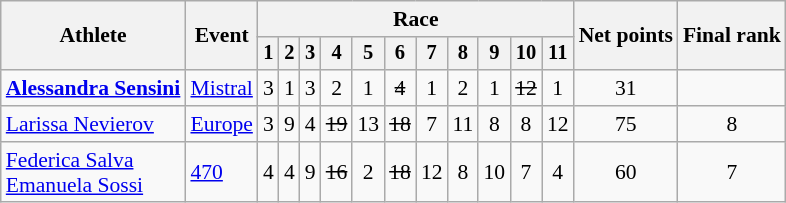<table class="wikitable" style="font-size:90%">
<tr>
<th rowspan=2>Athlete</th>
<th rowspan=2>Event</th>
<th colspan=11>Race</th>
<th rowspan=2>Net points</th>
<th rowspan=2>Final rank</th>
</tr>
<tr style="font-size:95%">
<th>1</th>
<th>2</th>
<th>3</th>
<th>4</th>
<th>5</th>
<th>6</th>
<th>7</th>
<th>8</th>
<th>9</th>
<th>10</th>
<th>11</th>
</tr>
<tr align=center>
<td align=left><strong><a href='#'>Alessandra Sensini</a></strong></td>
<td align=left><a href='#'>Mistral</a></td>
<td>3</td>
<td>1</td>
<td>3</td>
<td>2</td>
<td>1</td>
<td><s>4</s></td>
<td>1</td>
<td>2</td>
<td>1</td>
<td><s>12</s></td>
<td>1</td>
<td>31</td>
<td></td>
</tr>
<tr align=center>
<td align=left><a href='#'>Larissa Nevierov</a></td>
<td align=left><a href='#'>Europe</a></td>
<td>3</td>
<td>9</td>
<td>4</td>
<td><s>19</s></td>
<td>13</td>
<td><s>18</s></td>
<td>7</td>
<td>11</td>
<td>8</td>
<td>8</td>
<td>12</td>
<td>75</td>
<td>8</td>
</tr>
<tr align=center>
<td align=left><a href='#'>Federica Salva</a><br><a href='#'>Emanuela Sossi</a></td>
<td align=left><a href='#'>470</a></td>
<td>4</td>
<td>4</td>
<td>9</td>
<td><s>16</s></td>
<td>2</td>
<td><s>18</s></td>
<td>12</td>
<td>8</td>
<td>10</td>
<td>7</td>
<td>4</td>
<td>60</td>
<td>7</td>
</tr>
</table>
